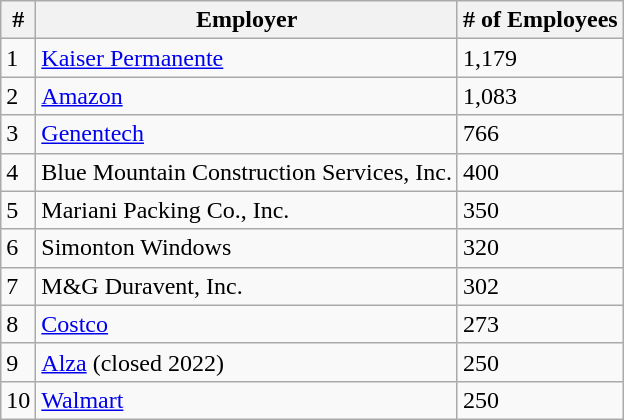<table class="wikitable sortable">
<tr>
<th>#</th>
<th>Employer</th>
<th># of Employees</th>
</tr>
<tr>
<td>1</td>
<td><a href='#'>Kaiser Permanente</a></td>
<td>1,179</td>
</tr>
<tr>
<td>2</td>
<td><a href='#'>Amazon</a></td>
<td>1,083</td>
</tr>
<tr>
<td>3</td>
<td><a href='#'>Genentech</a></td>
<td>766</td>
</tr>
<tr>
<td>4</td>
<td>Blue Mountain Construction Services, Inc.</td>
<td>400</td>
</tr>
<tr>
<td>5</td>
<td>Mariani Packing Co., Inc.</td>
<td>350</td>
</tr>
<tr>
<td>6</td>
<td>Simonton Windows</td>
<td>320</td>
</tr>
<tr>
<td>7</td>
<td>M&G Duravent, Inc.</td>
<td>302</td>
</tr>
<tr>
<td>8</td>
<td><a href='#'>Costco</a></td>
<td>273</td>
</tr>
<tr>
<td>9</td>
<td><a href='#'>Alza</a> (closed 2022)</td>
<td>250</td>
</tr>
<tr>
<td>10</td>
<td><a href='#'>Walmart</a></td>
<td>250</td>
</tr>
</table>
